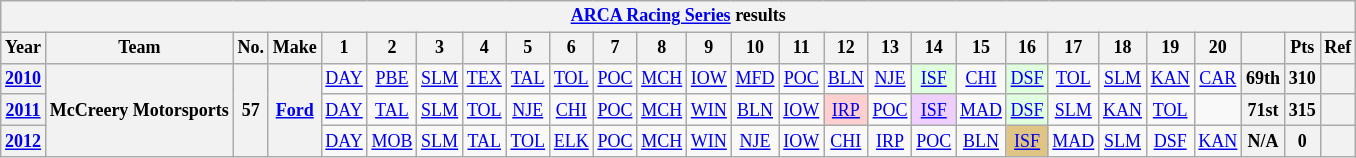<table class="wikitable" style="text-align:center; font-size:75%">
<tr>
<th colspan=48><a href='#'>ARCA Racing Series</a> results</th>
</tr>
<tr>
<th>Year</th>
<th>Team</th>
<th>No.</th>
<th>Make</th>
<th>1</th>
<th>2</th>
<th>3</th>
<th>4</th>
<th>5</th>
<th>6</th>
<th>7</th>
<th>8</th>
<th>9</th>
<th>10</th>
<th>11</th>
<th>12</th>
<th>13</th>
<th>14</th>
<th>15</th>
<th>16</th>
<th>17</th>
<th>18</th>
<th>19</th>
<th>20</th>
<th></th>
<th>Pts</th>
<th>Ref</th>
</tr>
<tr>
<th><a href='#'>2010</a></th>
<th rowspan=3>McCreery Motorsports</th>
<th rowspan=3>57</th>
<th rowspan=3><a href='#'>Ford</a></th>
<td><a href='#'>DAY</a></td>
<td><a href='#'>PBE</a></td>
<td><a href='#'>SLM</a></td>
<td><a href='#'>TEX</a></td>
<td><a href='#'>TAL</a></td>
<td><a href='#'>TOL</a></td>
<td><a href='#'>POC</a></td>
<td><a href='#'>MCH</a></td>
<td><a href='#'>IOW</a></td>
<td><a href='#'>MFD</a></td>
<td><a href='#'>POC</a></td>
<td><a href='#'>BLN</a></td>
<td><a href='#'>NJE</a></td>
<td style="background:#DFFFDF;"><a href='#'>ISF</a><br></td>
<td><a href='#'>CHI</a></td>
<td style="background:#DFFFDF;"><a href='#'>DSF</a><br></td>
<td><a href='#'>TOL</a></td>
<td><a href='#'>SLM</a></td>
<td><a href='#'>KAN</a></td>
<td><a href='#'>CAR</a></td>
<th>69th</th>
<th>310</th>
<th></th>
</tr>
<tr>
<th><a href='#'>2011</a></th>
<td><a href='#'>DAY</a></td>
<td><a href='#'>TAL</a></td>
<td><a href='#'>SLM</a></td>
<td><a href='#'>TOL</a></td>
<td><a href='#'>NJE</a></td>
<td><a href='#'>CHI</a></td>
<td><a href='#'>POC</a></td>
<td><a href='#'>MCH</a></td>
<td><a href='#'>WIN</a></td>
<td><a href='#'>BLN</a></td>
<td><a href='#'>IOW</a></td>
<td style="background:#FFCFCF;"><a href='#'>IRP</a><br></td>
<td><a href='#'>POC</a></td>
<td style="background:#EFCFFF;"><a href='#'>ISF</a><br></td>
<td><a href='#'>MAD</a></td>
<td style="background:#DFFFDF;"><a href='#'>DSF</a><br></td>
<td><a href='#'>SLM</a></td>
<td><a href='#'>KAN</a></td>
<td><a href='#'>TOL</a></td>
<td></td>
<th>71st</th>
<th>315</th>
<th></th>
</tr>
<tr>
<th><a href='#'>2012</a></th>
<td><a href='#'>DAY</a></td>
<td><a href='#'>MOB</a></td>
<td><a href='#'>SLM</a></td>
<td><a href='#'>TAL</a></td>
<td><a href='#'>TOL</a></td>
<td><a href='#'>ELK</a></td>
<td><a href='#'>POC</a></td>
<td><a href='#'>MCH</a></td>
<td><a href='#'>WIN</a></td>
<td><a href='#'>NJE</a></td>
<td><a href='#'>IOW</a></td>
<td><a href='#'>CHI</a></td>
<td><a href='#'>IRP</a></td>
<td><a href='#'>POC</a></td>
<td><a href='#'>BLN</a></td>
<td style="background:#DFC484;"><a href='#'>ISF</a><br></td>
<td><a href='#'>MAD</a></td>
<td><a href='#'>SLM</a></td>
<td><a href='#'>DSF</a></td>
<td><a href='#'>KAN</a></td>
<th>N/A</th>
<th>0</th>
<th></th>
</tr>
</table>
